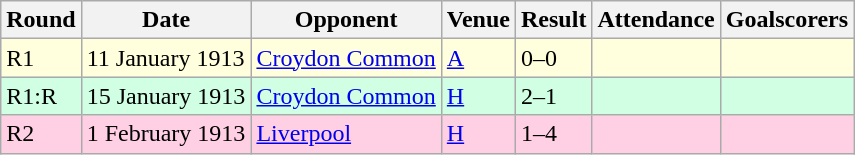<table class="wikitable">
<tr>
<th>Round</th>
<th>Date</th>
<th>Opponent</th>
<th>Venue</th>
<th>Result</th>
<th>Attendance</th>
<th>Goalscorers</th>
</tr>
<tr style="background:#ffffdd;">
<td>R1</td>
<td>11 January 1913</td>
<td><a href='#'>Croydon Common</a></td>
<td><a href='#'>A</a></td>
<td>0–0</td>
<td></td>
<td></td>
</tr>
<tr style="background:#d0ffe3;">
<td>R1:R</td>
<td>15 January 1913</td>
<td><a href='#'>Croydon Common</a></td>
<td><a href='#'>H</a></td>
<td>2–1</td>
<td></td>
<td></td>
</tr>
<tr style="background:#ffd0e3;">
<td>R2</td>
<td>1 February 1913</td>
<td><a href='#'>Liverpool</a></td>
<td><a href='#'>H</a></td>
<td>1–4</td>
<td></td>
<td></td>
</tr>
</table>
